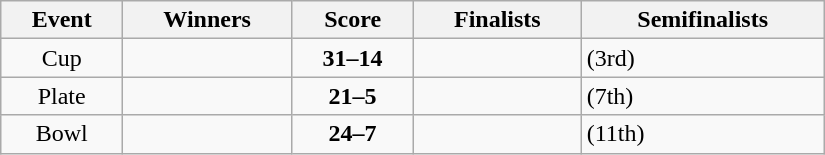<table class="wikitable" width=550 style="text-align: center">
<tr>
<th>Event</th>
<th>Winners</th>
<th>Score</th>
<th>Finalists</th>
<th>Semifinalists</th>
</tr>
<tr>
<td>Cup</td>
<td align=left><strong></strong></td>
<td><strong>31–14</strong></td>
<td align=left></td>
<td align=left> (3rd)<br></td>
</tr>
<tr>
<td>Plate</td>
<td align=left><strong></strong></td>
<td><strong>21–5</strong></td>
<td align=left></td>
<td align=left> (7th)<br></td>
</tr>
<tr>
<td>Bowl</td>
<td align=left><strong></strong></td>
<td><strong>24–7</strong></td>
<td align=left></td>
<td align=left> (11th)<br></td>
</tr>
</table>
